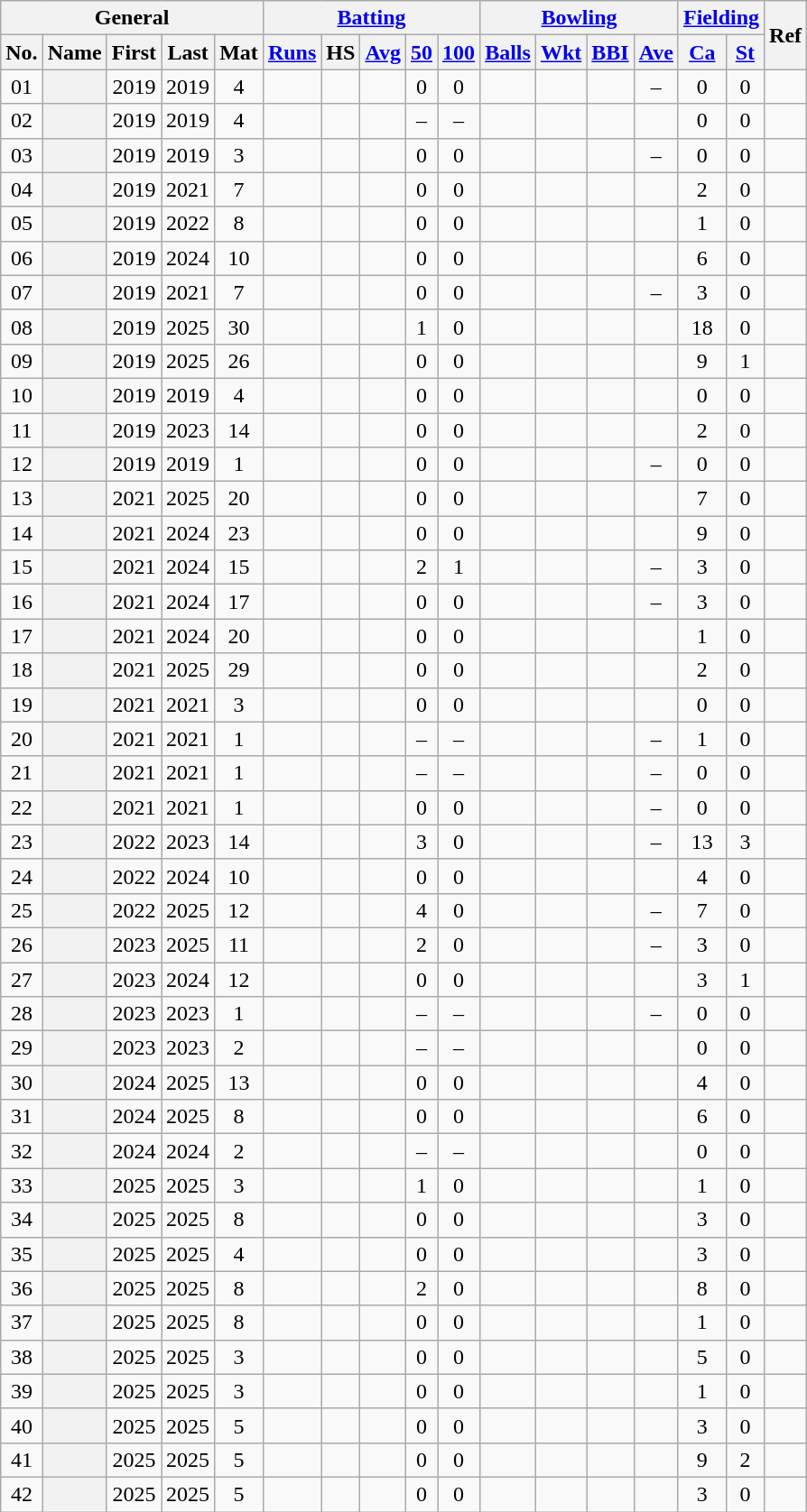<table class="wikitable plainrowheaders sortable">
<tr align="center">
<th scope="col" colspan=5 class="unsortable">General</th>
<th scope="col" colspan=5 class="unsortable"><a href='#'>Batting</a></th>
<th scope="col" colspan=4 class="unsortable"><a href='#'>Bowling</a></th>
<th scope="col" colspan=2 class="unsortable"><a href='#'>Fielding</a></th>
<th scope="col" rowspan=2 class="unsortable">Ref</th>
</tr>
<tr align="center">
<th scope="col">No.</th>
<th scope="col">Name</th>
<th scope="col">First</th>
<th scope="col">Last</th>
<th scope="col">Mat</th>
<th scope="col"><a href='#'>Runs</a></th>
<th scope="col">HS</th>
<th scope="col"><a href='#'>Avg</a></th>
<th scope="col"><a href='#'>50</a></th>
<th scope="col"><a href='#'>100</a></th>
<th scope="col"><a href='#'>Balls</a></th>
<th scope="col"><a href='#'>Wkt</a></th>
<th scope="col"><a href='#'>BBI</a></th>
<th scope="col"><a href='#'>Ave</a></th>
<th scope="col"><a href='#'>Ca</a></th>
<th scope="col"><a href='#'>St</a></th>
</tr>
<tr align="center">
<td><span>0</span>1</td>
<th scope="row" align="left"></th>
<td>2019</td>
<td>2019</td>
<td>4</td>
<td></td>
<td></td>
<td></td>
<td>0</td>
<td>0</td>
<td></td>
<td></td>
<td></td>
<td>–</td>
<td>0</td>
<td>0</td>
<td></td>
</tr>
<tr align="center">
<td><span>0</span>2</td>
<th scope="row" align="left"></th>
<td>2019</td>
<td>2019</td>
<td>4</td>
<td></td>
<td></td>
<td></td>
<td>–</td>
<td>–</td>
<td></td>
<td></td>
<td></td>
<td></td>
<td>0</td>
<td>0</td>
<td></td>
</tr>
<tr align="center">
<td><span>0</span>3</td>
<th scope="row" align="left"></th>
<td>2019</td>
<td>2019</td>
<td>3</td>
<td></td>
<td></td>
<td></td>
<td>0</td>
<td>0</td>
<td></td>
<td></td>
<td></td>
<td>–</td>
<td>0</td>
<td>0</td>
<td></td>
</tr>
<tr align="center">
<td><span>0</span>4</td>
<th scope="row" align="left"></th>
<td>2019</td>
<td>2021</td>
<td>7</td>
<td></td>
<td></td>
<td></td>
<td>0</td>
<td>0</td>
<td></td>
<td></td>
<td></td>
<td></td>
<td>2</td>
<td>0</td>
<td></td>
</tr>
<tr align="center">
<td><span>0</span>5</td>
<th scope="row" align="left"></th>
<td>2019</td>
<td>2022</td>
<td>8</td>
<td></td>
<td></td>
<td></td>
<td>0</td>
<td>0</td>
<td></td>
<td></td>
<td></td>
<td></td>
<td>1</td>
<td>0</td>
<td></td>
</tr>
<tr align="center">
<td><span>0</span>6</td>
<th scope="row" align="left"></th>
<td>2019</td>
<td>2024</td>
<td>10</td>
<td></td>
<td></td>
<td></td>
<td>0</td>
<td>0</td>
<td></td>
<td></td>
<td></td>
<td></td>
<td>6</td>
<td>0</td>
<td></td>
</tr>
<tr align="center">
<td><span>0</span>7</td>
<th scope="row" align="left"></th>
<td>2019</td>
<td>2021</td>
<td>7</td>
<td></td>
<td></td>
<td></td>
<td>0</td>
<td>0</td>
<td></td>
<td></td>
<td></td>
<td>–</td>
<td>3</td>
<td>0</td>
<td></td>
</tr>
<tr align="center">
<td><span>0</span>8</td>
<th scope="row" align="left"></th>
<td>2019</td>
<td>2025</td>
<td>30</td>
<td></td>
<td></td>
<td></td>
<td>1</td>
<td>0</td>
<td></td>
<td></td>
<td></td>
<td></td>
<td>18</td>
<td>0</td>
<td></td>
</tr>
<tr align="center">
<td><span>0</span>9</td>
<th scope="row" align="left"></th>
<td>2019</td>
<td>2025</td>
<td>26</td>
<td></td>
<td></td>
<td></td>
<td>0</td>
<td>0</td>
<td></td>
<td></td>
<td></td>
<td></td>
<td>9</td>
<td>1</td>
<td></td>
</tr>
<tr align="center">
<td>10</td>
<th scope="row" align="left"></th>
<td>2019</td>
<td>2019</td>
<td>4</td>
<td></td>
<td></td>
<td></td>
<td>0</td>
<td>0</td>
<td></td>
<td></td>
<td></td>
<td></td>
<td>0</td>
<td>0</td>
<td></td>
</tr>
<tr align="center">
<td>11</td>
<th scope="row" align="left"></th>
<td>2019</td>
<td>2023</td>
<td>14</td>
<td></td>
<td></td>
<td></td>
<td>0</td>
<td>0</td>
<td></td>
<td></td>
<td></td>
<td></td>
<td>2</td>
<td>0</td>
<td></td>
</tr>
<tr align="center">
<td>12</td>
<th scope="row" align="left"></th>
<td>2019</td>
<td>2019</td>
<td>1</td>
<td></td>
<td></td>
<td></td>
<td>0</td>
<td>0</td>
<td></td>
<td></td>
<td></td>
<td>–</td>
<td>0</td>
<td>0</td>
<td></td>
</tr>
<tr align="center">
<td>13</td>
<th scope="row" align="left"></th>
<td>2021</td>
<td>2025</td>
<td>20</td>
<td></td>
<td></td>
<td></td>
<td>0</td>
<td>0</td>
<td></td>
<td></td>
<td></td>
<td></td>
<td>7</td>
<td>0</td>
<td></td>
</tr>
<tr align="center">
<td>14</td>
<th scope="row" align="left"></th>
<td>2021</td>
<td>2024</td>
<td>23</td>
<td></td>
<td></td>
<td></td>
<td>0</td>
<td>0</td>
<td></td>
<td></td>
<td></td>
<td></td>
<td>9</td>
<td>0</td>
<td></td>
</tr>
<tr align="center">
<td>15</td>
<th scope="row" align="left"></th>
<td>2021</td>
<td>2024</td>
<td>15</td>
<td></td>
<td></td>
<td></td>
<td>2</td>
<td>1</td>
<td></td>
<td></td>
<td></td>
<td>–</td>
<td>3</td>
<td>0</td>
<td></td>
</tr>
<tr align="center">
<td>16</td>
<th scope="row" align="left"></th>
<td>2021</td>
<td>2024</td>
<td>17</td>
<td></td>
<td></td>
<td></td>
<td>0</td>
<td>0</td>
<td></td>
<td></td>
<td></td>
<td>–</td>
<td>3</td>
<td>0</td>
<td></td>
</tr>
<tr align="center">
<td>17</td>
<th scope="row" align="left"></th>
<td>2021</td>
<td>2024</td>
<td>20</td>
<td></td>
<td></td>
<td></td>
<td>0</td>
<td>0</td>
<td></td>
<td></td>
<td></td>
<td></td>
<td>1</td>
<td>0</td>
<td></td>
</tr>
<tr align="center">
<td>18</td>
<th scope="row" align="left"></th>
<td>2021</td>
<td>2025</td>
<td>29</td>
<td></td>
<td></td>
<td></td>
<td>0</td>
<td>0</td>
<td></td>
<td></td>
<td></td>
<td></td>
<td>2</td>
<td>0</td>
<td></td>
</tr>
<tr align="center">
<td>19</td>
<th scope="row" align="left"></th>
<td>2021</td>
<td>2021</td>
<td>3</td>
<td></td>
<td></td>
<td></td>
<td>0</td>
<td>0</td>
<td></td>
<td></td>
<td></td>
<td></td>
<td>0</td>
<td>0</td>
<td></td>
</tr>
<tr align="center">
<td>20</td>
<th scope="row" align="left"></th>
<td>2021</td>
<td>2021</td>
<td>1</td>
<td></td>
<td></td>
<td></td>
<td>–</td>
<td>–</td>
<td></td>
<td></td>
<td></td>
<td>–</td>
<td>1</td>
<td>0</td>
<td></td>
</tr>
<tr align="center">
<td>21</td>
<th scope="row" align="left"></th>
<td>2021</td>
<td>2021</td>
<td>1</td>
<td></td>
<td></td>
<td></td>
<td>–</td>
<td>–</td>
<td></td>
<td></td>
<td></td>
<td>–</td>
<td>0</td>
<td>0</td>
<td></td>
</tr>
<tr align="center">
<td>22</td>
<th scope="row" align="left"></th>
<td>2021</td>
<td>2021</td>
<td>1</td>
<td></td>
<td></td>
<td></td>
<td>0</td>
<td>0</td>
<td></td>
<td></td>
<td></td>
<td>–</td>
<td>0</td>
<td>0</td>
<td></td>
</tr>
<tr align="center">
<td>23</td>
<th scope="row" align="left"></th>
<td>2022</td>
<td>2023</td>
<td>14</td>
<td></td>
<td></td>
<td></td>
<td>3</td>
<td>0</td>
<td></td>
<td></td>
<td></td>
<td>–</td>
<td>13</td>
<td>3</td>
<td></td>
</tr>
<tr align="center">
<td>24</td>
<th scope="row" align="left"></th>
<td>2022</td>
<td>2024</td>
<td>10</td>
<td></td>
<td></td>
<td></td>
<td>0</td>
<td>0</td>
<td></td>
<td></td>
<td></td>
<td></td>
<td>4</td>
<td>0</td>
<td></td>
</tr>
<tr align="center">
<td>25</td>
<th scope="row" align="left"></th>
<td>2022</td>
<td>2025</td>
<td>12</td>
<td></td>
<td></td>
<td></td>
<td>4</td>
<td>0</td>
<td></td>
<td></td>
<td></td>
<td>–</td>
<td>7</td>
<td>0</td>
<td></td>
</tr>
<tr align="center">
<td>26</td>
<th scope="row" align="left"></th>
<td>2023</td>
<td>2025</td>
<td>11</td>
<td></td>
<td></td>
<td></td>
<td>2</td>
<td>0</td>
<td></td>
<td></td>
<td></td>
<td>–</td>
<td>3</td>
<td>0</td>
<td></td>
</tr>
<tr align="center">
<td>27</td>
<th scope="row" align="left"></th>
<td>2023</td>
<td>2024</td>
<td>12</td>
<td></td>
<td></td>
<td></td>
<td>0</td>
<td>0</td>
<td></td>
<td></td>
<td></td>
<td></td>
<td>3</td>
<td>1</td>
<td></td>
</tr>
<tr align="center">
<td>28</td>
<th scope="row" align="left"></th>
<td>2023</td>
<td>2023</td>
<td>1</td>
<td></td>
<td></td>
<td></td>
<td>–</td>
<td>–</td>
<td></td>
<td></td>
<td></td>
<td>–</td>
<td>0</td>
<td>0</td>
<td></td>
</tr>
<tr align="center">
<td>29</td>
<th scope="row" align="left"></th>
<td>2023</td>
<td>2023</td>
<td>2</td>
<td></td>
<td></td>
<td></td>
<td>–</td>
<td>–</td>
<td></td>
<td></td>
<td></td>
<td></td>
<td>0</td>
<td>0</td>
<td></td>
</tr>
<tr align="center">
<td>30</td>
<th scope="row" align="left"></th>
<td>2024</td>
<td>2025</td>
<td>13</td>
<td></td>
<td></td>
<td></td>
<td>0</td>
<td>0</td>
<td></td>
<td></td>
<td></td>
<td></td>
<td>4</td>
<td>0</td>
<td></td>
</tr>
<tr align="center">
<td>31</td>
<th scope="row" align="left"></th>
<td>2024</td>
<td>2025</td>
<td>8</td>
<td></td>
<td></td>
<td></td>
<td>0</td>
<td>0</td>
<td></td>
<td></td>
<td></td>
<td></td>
<td>6</td>
<td>0</td>
<td></td>
</tr>
<tr align="center">
<td>32</td>
<th scope="row" align="left"></th>
<td>2024</td>
<td>2024</td>
<td>2</td>
<td></td>
<td></td>
<td></td>
<td>–</td>
<td>–</td>
<td></td>
<td></td>
<td></td>
<td></td>
<td>0</td>
<td>0</td>
<td></td>
</tr>
<tr align="center">
<td>33</td>
<th scope="row" align="left"></th>
<td>2025</td>
<td>2025</td>
<td>3</td>
<td></td>
<td></td>
<td></td>
<td>1</td>
<td>0</td>
<td></td>
<td></td>
<td></td>
<td></td>
<td>1</td>
<td>0</td>
<td></td>
</tr>
<tr align="center">
<td>34</td>
<th scope="row" align="left"></th>
<td>2025</td>
<td>2025</td>
<td>8</td>
<td></td>
<td></td>
<td></td>
<td>0</td>
<td>0</td>
<td></td>
<td></td>
<td></td>
<td></td>
<td>3</td>
<td>0</td>
<td></td>
</tr>
<tr align="center">
<td>35</td>
<th scope="row" align="left"></th>
<td>2025</td>
<td>2025</td>
<td>4</td>
<td></td>
<td></td>
<td></td>
<td>0</td>
<td>0</td>
<td></td>
<td></td>
<td></td>
<td></td>
<td>3</td>
<td>0</td>
<td></td>
</tr>
<tr align="center">
<td>36</td>
<th scope="row" align="left"></th>
<td>2025</td>
<td>2025</td>
<td>8</td>
<td></td>
<td></td>
<td></td>
<td>2</td>
<td>0</td>
<td></td>
<td></td>
<td></td>
<td></td>
<td>8</td>
<td>0</td>
<td></td>
</tr>
<tr align="center">
<td>37</td>
<th scope="row" align="left"></th>
<td>2025</td>
<td>2025</td>
<td>8</td>
<td></td>
<td></td>
<td></td>
<td>0</td>
<td>0</td>
<td></td>
<td></td>
<td></td>
<td></td>
<td>1</td>
<td>0</td>
<td></td>
</tr>
<tr align="center">
<td>38</td>
<th scope="row" align="left"></th>
<td>2025</td>
<td>2025</td>
<td>3</td>
<td></td>
<td></td>
<td></td>
<td>0</td>
<td>0</td>
<td></td>
<td></td>
<td></td>
<td></td>
<td>5</td>
<td>0</td>
<td></td>
</tr>
<tr align="center">
<td>39</td>
<th scope="row" align="left"></th>
<td>2025</td>
<td>2025</td>
<td>3</td>
<td></td>
<td></td>
<td></td>
<td>0</td>
<td>0</td>
<td></td>
<td></td>
<td></td>
<td></td>
<td>1</td>
<td>0</td>
<td></td>
</tr>
<tr align="center">
<td>40</td>
<th scope="row" align="left"></th>
<td>2025</td>
<td>2025</td>
<td>5</td>
<td></td>
<td></td>
<td></td>
<td>0</td>
<td>0</td>
<td></td>
<td></td>
<td></td>
<td></td>
<td>3</td>
<td>0</td>
<td></td>
</tr>
<tr align="center">
<td>41</td>
<th scope="row" align="left"></th>
<td>2025</td>
<td>2025</td>
<td>5</td>
<td></td>
<td></td>
<td></td>
<td>0</td>
<td>0</td>
<td></td>
<td></td>
<td></td>
<td></td>
<td>9</td>
<td>2</td>
<td></td>
</tr>
<tr align="center">
<td>42</td>
<th scope="row" align="left"></th>
<td>2025</td>
<td>2025</td>
<td>5</td>
<td></td>
<td></td>
<td></td>
<td>0</td>
<td>0</td>
<td></td>
<td></td>
<td></td>
<td></td>
<td>3</td>
<td>0</td>
<td></td>
</tr>
</table>
